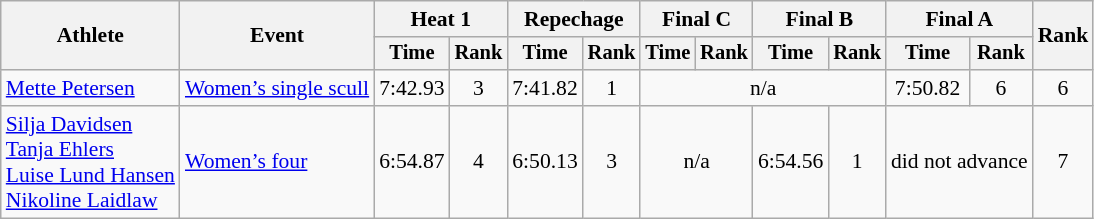<table class=wikitable style="font-size:90%">
<tr>
<th rowspan="2">Athlete</th>
<th rowspan="2">Event</th>
<th colspan="2">Heat 1</th>
<th colspan="2">Repechage</th>
<th colspan="2">Final C</th>
<th colspan="2">Final B</th>
<th colspan="2">Final A</th>
<th rowspan="2">Rank</th>
</tr>
<tr style="font-size:95%">
<th>Time</th>
<th>Rank</th>
<th>Time</th>
<th>Rank</th>
<th>Time</th>
<th>Rank</th>
<th>Time</th>
<th>Rank</th>
<th>Time</th>
<th>Rank</th>
</tr>
<tr align=center>
<td align=left><a href='#'>Mette Petersen</a></td>
<td align=left><a href='#'>Women’s single scull</a></td>
<td>7:42.93</td>
<td>3</td>
<td>7:41.82</td>
<td>1</td>
<td colspan=4>n/a</td>
<td>7:50.82</td>
<td>6</td>
<td>6</td>
</tr>
<tr align=center>
<td align=left><a href='#'>Silja Davidsen</a><br><a href='#'>Tanja Ehlers</a><br><a href='#'>Luise Lund Hansen</a><br><a href='#'>Nikoline Laidlaw</a></td>
<td align=left><a href='#'>Women’s four</a></td>
<td>6:54.87</td>
<td>4</td>
<td>6:50.13</td>
<td>3</td>
<td colspan=2>n/a</td>
<td>6:54.56</td>
<td>1</td>
<td colspan=2>did not advance</td>
<td>7</td>
</tr>
</table>
